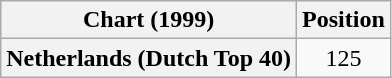<table class="wikitable plainrowheaders" style="text-align:center">
<tr>
<th scope="col">Chart (1999)</th>
<th scope="col">Position</th>
</tr>
<tr>
<th scope="row">Netherlands (Dutch Top 40)</th>
<td>125</td>
</tr>
</table>
